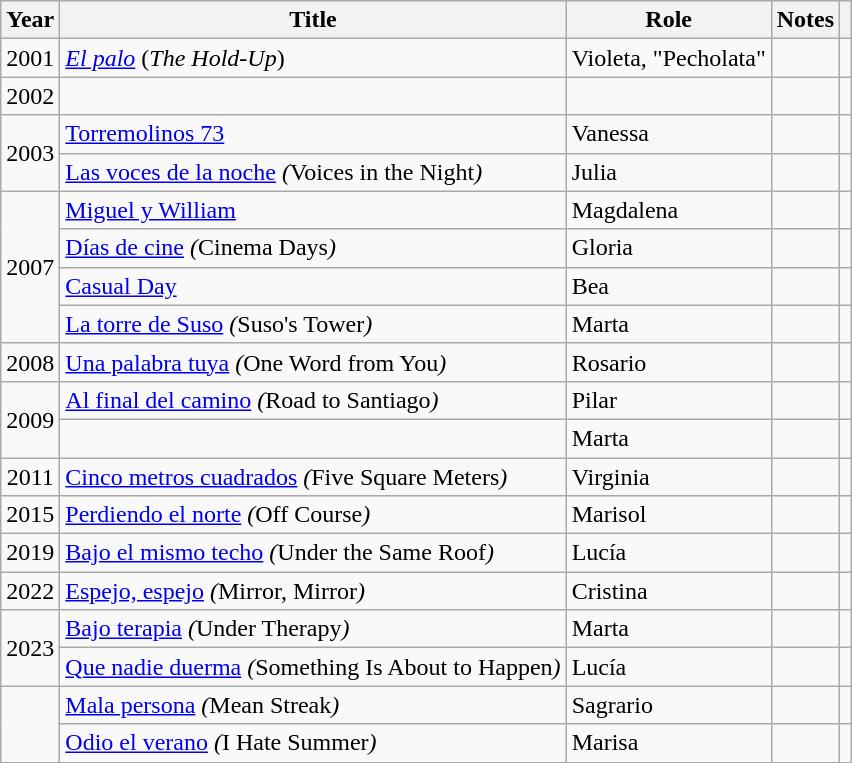<table class="wikitable">
<tr>
<th>Year</th>
<th>Title</th>
<th>Role</th>
<th>Notes</th>
<th></th>
</tr>
<tr>
<td align = "center">2001</td>
<td><em><a href='#'>El palo</a></em> (<em>The Hold-Up</em>)</td>
<td>Violeta, "Pecholata"</td>
<td></td>
<td align = "center"></td>
</tr>
<tr>
<td align = "center">2002</td>
<td><em></td>
<td></td>
<td></td>
<td align = "center"></td>
</tr>
<tr>
<td rowspan = "2" align = "center">2003</td>
<td></em><a href='#'>Torremolinos 73</a><em></td>
<td>Vanessa</td>
<td></td>
<td align = "center"></td>
</tr>
<tr>
<td></em><a href='#'>Las voces de la noche</a><em> (</em>Voices in the Night<em>)</td>
<td>Julia</td>
<td></td>
<td align = "center"></td>
</tr>
<tr>
<td rowspan = "4" align = "center">2007</td>
<td></em><a href='#'>Miguel y William</a><em></td>
<td>Magdalena</td>
<td></td>
<td align = "center"></td>
</tr>
<tr>
<td></em><a href='#'>Días de cine</a><em> (</em>Cinema Days<em>)</td>
<td>Gloria</td>
<td></td>
<td align = "center"></td>
</tr>
<tr>
<td></em><a href='#'>Casual Day</a><em></td>
<td>Bea</td>
<td></td>
<td align = "center"></td>
</tr>
<tr>
<td></em><a href='#'>La torre de Suso</a><em> (</em>Suso's Tower<em>)</td>
<td>Marta</td>
<td></td>
<td align = "center"></td>
</tr>
<tr>
<td align = "center">2008</td>
<td></em><a href='#'>Una palabra tuya</a><em> (</em>One Word from You<em>)</td>
<td>Rosario</td>
<td></td>
<td align = "center"></td>
</tr>
<tr>
<td rowspan = "2" align = "center">2009</td>
<td></em><a href='#'>Al final del camino</a><em> (</em>Road to Santiago<em>)</td>
<td>Pilar</td>
<td></td>
<td align = "center"></td>
</tr>
<tr>
<td></em><em></td>
<td>Marta</td>
<td></td>
<td align = "center"></td>
</tr>
<tr>
<td align = "center">2011</td>
<td></em><a href='#'>Cinco metros cuadrados</a><em> (</em>Five Square Meters<em>)</td>
<td>Virginia</td>
<td></td>
<td align = "center"></td>
</tr>
<tr>
<td align = "center">2015</td>
<td></em><a href='#'>Perdiendo el norte</a><em> (</em>Off Course<em>)</td>
<td>Marisol</td>
<td></td>
<td align = "center"></td>
</tr>
<tr>
<td align = "center">2019</td>
<td></em><a href='#'>Bajo el mismo techo</a><em> (</em>Under the Same Roof<em>)</td>
<td>Lucía</td>
<td></td>
<td align = "center"></td>
</tr>
<tr>
<td align = "center">2022</td>
<td></em><a href='#'>Espejo, espejo</a><em> (</em>Mirror, Mirror<em>)</td>
<td>Cristina</td>
<td></td>
<td align = "center"></td>
</tr>
<tr>
<td rowspan = "2" align = "center">2023</td>
<td></em><a href='#'>Bajo terapia</a><em> (</em>Under Therapy<em>)</td>
<td>Marta</td>
<td></td>
<td align = "center"></td>
</tr>
<tr>
<td></em><a href='#'>Que nadie duerma</a><em> (</em>Something Is About to Happen<em>)</td>
<td>Lucía</td>
<td></td>
<td align = "center"></td>
</tr>
<tr>
<td rowspan = "2"></td>
<td></em><a href='#'>Mala persona</a><em> (</em>Mean Streak<em>)</td>
<td>Sagrario</td>
<td></td>
<td></td>
</tr>
<tr>
<td></em><a href='#'>Odio el verano</a><em> (</em>I Hate Summer<em>)</td>
<td>Marisa</td>
<td></td>
<td></td>
</tr>
</table>
